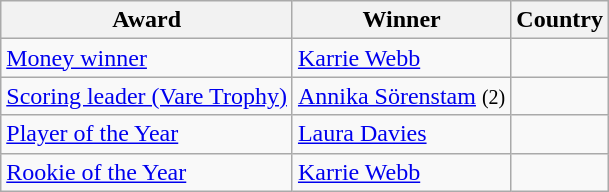<table class="wikitable">
<tr>
<th>Award</th>
<th>Winner</th>
<th>Country</th>
</tr>
<tr>
<td><a href='#'>Money winner</a></td>
<td><a href='#'>Karrie Webb</a></td>
<td></td>
</tr>
<tr>
<td><a href='#'>Scoring leader (Vare Trophy)</a></td>
<td><a href='#'>Annika Sörenstam</a> <small>(2)</small></td>
<td></td>
</tr>
<tr>
<td><a href='#'>Player of the Year</a></td>
<td><a href='#'>Laura Davies</a></td>
<td></td>
</tr>
<tr>
<td><a href='#'>Rookie of the Year</a></td>
<td><a href='#'>Karrie Webb</a></td>
<td></td>
</tr>
</table>
